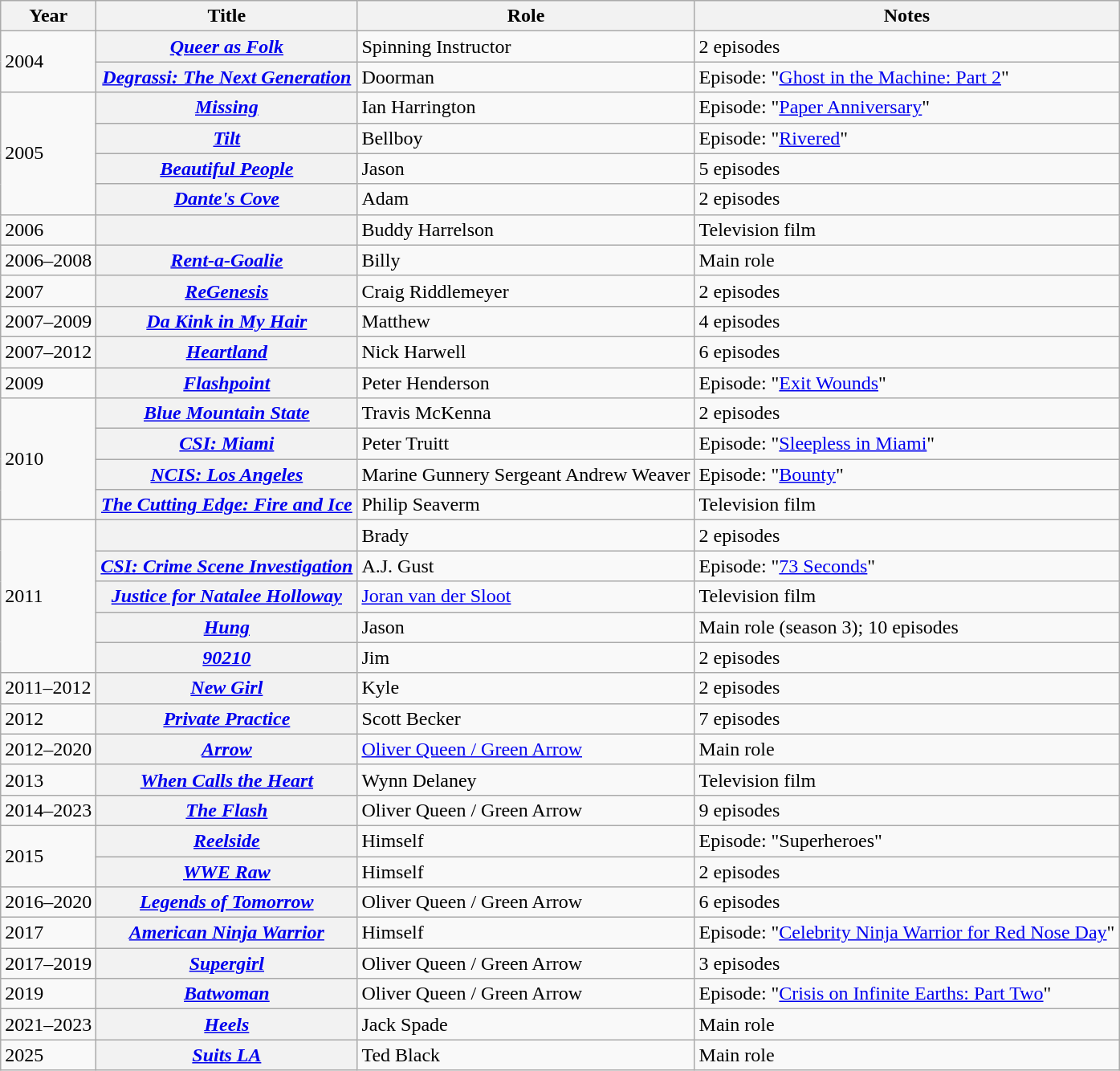<table class="wikitable plainrowheaders sortable">
<tr>
<th scope="col">Year</th>
<th scope="col">Title</th>
<th scope="col">Role</th>
<th class="unsortable">Notes</th>
</tr>
<tr>
<td rowspan="2">2004</td>
<th scope="row"><em><a href='#'>Queer as Folk</a></em></th>
<td>Spinning Instructor</td>
<td>2 episodes</td>
</tr>
<tr>
<th scope="row"><em><a href='#'>Degrassi: The Next Generation</a></em></th>
<td>Doorman</td>
<td>Episode: "<a href='#'>Ghost in the Machine: Part 2</a>"</td>
</tr>
<tr>
<td rowspan="4">2005</td>
<th scope="row"><em><a href='#'>Missing</a></em></th>
<td>Ian Harrington</td>
<td>Episode: "<a href='#'>Paper Anniversary</a>"</td>
</tr>
<tr>
<th scope="row"><em><a href='#'>Tilt</a></em></th>
<td>Bellboy</td>
<td>Episode: "<a href='#'>Rivered</a>"</td>
</tr>
<tr>
<th scope="row"><em><a href='#'>Beautiful People</a></em></th>
<td>Jason</td>
<td>5 episodes</td>
</tr>
<tr>
<th scope="row"><em><a href='#'>Dante's Cove</a></em></th>
<td>Adam</td>
<td>2 episodes</td>
</tr>
<tr>
<td>2006</td>
<th scope="row"><em></em></th>
<td>Buddy Harrelson</td>
<td>Television film</td>
</tr>
<tr>
<td>2006–2008</td>
<th scope="row"><em><a href='#'>Rent-a-Goalie</a></em></th>
<td>Billy</td>
<td>Main role</td>
</tr>
<tr>
<td>2007</td>
<th scope="row"><em><a href='#'>ReGenesis</a></em></th>
<td>Craig Riddlemeyer</td>
<td>2 episodes</td>
</tr>
<tr>
<td>2007–2009</td>
<th scope="row"><em><a href='#'>Da Kink in My Hair</a></em></th>
<td>Matthew</td>
<td>4 episodes</td>
</tr>
<tr>
<td>2007–2012</td>
<th scope="row"><em><a href='#'>Heartland</a></em></th>
<td>Nick Harwell</td>
<td>6 episodes</td>
</tr>
<tr>
<td>2009</td>
<th scope="row"><em><a href='#'>Flashpoint</a></em></th>
<td>Peter Henderson</td>
<td>Episode: "<a href='#'>Exit Wounds</a>"</td>
</tr>
<tr>
<td rowspan="4">2010</td>
<th scope="row"><em><a href='#'>Blue Mountain State</a></em></th>
<td>Travis McKenna</td>
<td>2 episodes</td>
</tr>
<tr>
<th scope="row"><em><a href='#'>CSI: Miami</a></em></th>
<td>Peter Truitt</td>
<td>Episode: "<a href='#'>Sleepless in Miami</a>"</td>
</tr>
<tr>
<th scope="row"><em><a href='#'>NCIS: Los Angeles</a></em></th>
<td>Marine Gunnery Sergeant Andrew Weaver</td>
<td>Episode: "<a href='#'>Bounty</a>"</td>
</tr>
<tr>
<th scope="row" data-sort-value="Cutting Edge: Fire and Ice, The"><em><a href='#'>The Cutting Edge: Fire and Ice</a></em></th>
<td>Philip Seaverm</td>
<td>Television film</td>
</tr>
<tr>
<td rowspan="5">2011</td>
<th scope="row"><em></em></th>
<td>Brady</td>
<td>2 episodes</td>
</tr>
<tr>
<th scope="row"><em><a href='#'>CSI: Crime Scene Investigation</a></em></th>
<td>A.J. Gust</td>
<td>Episode: "<a href='#'>73 Seconds</a>"</td>
</tr>
<tr>
<th scope="row"><em><a href='#'>Justice for Natalee Holloway</a></em></th>
<td><a href='#'>Joran van der Sloot</a></td>
<td>Television film</td>
</tr>
<tr>
<th scope="row"><em><a href='#'>Hung</a></em></th>
<td>Jason</td>
<td>Main role (season 3); 10 episodes</td>
</tr>
<tr>
<th scope="row"><em><a href='#'>90210</a></em></th>
<td>Jim</td>
<td>2 episodes</td>
</tr>
<tr>
<td>2011–2012</td>
<th scope="row"><em><a href='#'>New Girl</a></em></th>
<td>Kyle</td>
<td>2 episodes</td>
</tr>
<tr>
<td>2012</td>
<th scope="row"><em><a href='#'>Private Practice</a></em></th>
<td>Scott Becker</td>
<td>7 episodes</td>
</tr>
<tr>
<td>2012–2020</td>
<th scope="row"><em><a href='#'>Arrow</a></em></th>
<td><a href='#'>Oliver Queen / Green Arrow</a></td>
<td>Main role</td>
</tr>
<tr>
<td>2013</td>
<th scope="row"><em><a href='#'>When Calls the Heart</a></em></th>
<td>Wynn Delaney</td>
<td>Television film</td>
</tr>
<tr>
<td>2014–2023</td>
<th scope="row" data-sort-value="Flash, The"><em><a href='#'>The Flash</a></em></th>
<td>Oliver Queen / Green Arrow</td>
<td>9 episodes</td>
</tr>
<tr>
<td rowspan="2">2015</td>
<th scope="row"><em><a href='#'>Reelside</a></em></th>
<td>Himself</td>
<td>Episode: "Superheroes"</td>
</tr>
<tr>
<th scope="row"><em><a href='#'>WWE Raw</a></em></th>
<td>Himself</td>
<td>2 episodes</td>
</tr>
<tr>
<td>2016–2020</td>
<th scope="row"><em><a href='#'>Legends of Tomorrow</a></em></th>
<td>Oliver Queen / Green Arrow</td>
<td>6 episodes</td>
</tr>
<tr>
<td>2017</td>
<th scope="row"><em><a href='#'>American Ninja Warrior</a></em></th>
<td>Himself</td>
<td>Episode: "<a href='#'>Celebrity Ninja Warrior for Red Nose Day</a>"</td>
</tr>
<tr>
<td>2017–2019</td>
<th scope="row"><em><a href='#'>Supergirl</a></em></th>
<td>Oliver Queen / Green Arrow</td>
<td>3 episodes</td>
</tr>
<tr>
<td>2019</td>
<th scope="row"><em><a href='#'>Batwoman</a></em></th>
<td>Oliver Queen / Green Arrow</td>
<td>Episode: "<a href='#'>Crisis on Infinite Earths: Part Two</a>"</td>
</tr>
<tr>
<td>2021–2023</td>
<th scope="row"><em><a href='#'>Heels</a></em></th>
<td>Jack Spade</td>
<td>Main role</td>
</tr>
<tr>
<td>2025</td>
<th scope="row"><em><a href='#'>Suits LA</a></em></th>
<td>Ted Black</td>
<td>Main role</td>
</tr>
</table>
